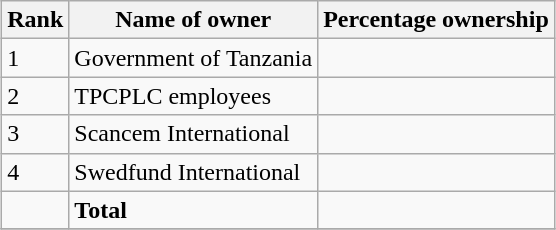<table class="wikitable sortable" style="margin: 0.5em auto">
<tr>
<th>Rank</th>
<th>Name of owner</th>
<th>Percentage ownership</th>
</tr>
<tr>
<td>1</td>
<td>Government of Tanzania</td>
<td></td>
</tr>
<tr>
<td>2</td>
<td>TPCPLC employees</td>
<td></td>
</tr>
<tr>
<td>3</td>
<td>Scancem International</td>
<td></td>
</tr>
<tr>
<td>4</td>
<td>Swedfund International</td>
<td></td>
</tr>
<tr>
<td></td>
<td><strong>Total</strong></td>
<td></td>
</tr>
<tr>
</tr>
</table>
